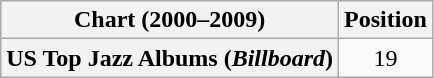<table class="wikitable plainrowheaders" style="text-align:center">
<tr>
<th scope="col">Chart (2000–2009)</th>
<th scope="col">Position</th>
</tr>
<tr>
<th scope="row">US Top Jazz Albums (<em>Billboard</em>)</th>
<td>19</td>
</tr>
</table>
